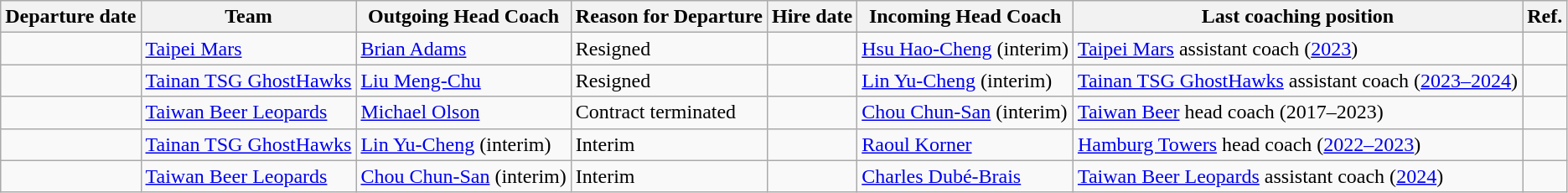<table class="wikitable sortable">
<tr>
<th>Departure date</th>
<th>Team</th>
<th>Outgoing Head Coach</th>
<th>Reason for Departure</th>
<th>Hire date</th>
<th>Incoming Head Coach</th>
<th class="unsortable">Last coaching position</th>
<th class="unsortable">Ref.</th>
</tr>
<tr>
<td></td>
<td><a href='#'>Taipei Mars</a></td>
<td><a href='#'>Brian Adams</a></td>
<td>Resigned</td>
<td></td>
<td><a href='#'>Hsu Hao-Cheng</a> (interim)</td>
<td><a href='#'>Taipei Mars</a> assistant coach (<a href='#'>2023</a>)</td>
<td></td>
</tr>
<tr>
<td></td>
<td><a href='#'>Tainan TSG GhostHawks</a></td>
<td><a href='#'>Liu Meng-Chu</a></td>
<td>Resigned</td>
<td></td>
<td><a href='#'>Lin Yu-Cheng</a> (interim)</td>
<td><a href='#'>Tainan TSG GhostHawks</a> assistant coach (<a href='#'>2023–2024</a>)</td>
<td></td>
</tr>
<tr>
<td></td>
<td><a href='#'>Taiwan Beer Leopards</a></td>
<td><a href='#'>Michael Olson</a></td>
<td>Contract terminated</td>
<td></td>
<td><a href='#'>Chou Chun-San</a> (interim)</td>
<td><a href='#'>Taiwan Beer</a> head coach (2017–2023)</td>
<td></td>
</tr>
<tr>
<td></td>
<td><a href='#'>Tainan TSG GhostHawks</a></td>
<td><a href='#'>Lin Yu-Cheng</a> (interim)</td>
<td>Interim</td>
<td></td>
<td><a href='#'>Raoul Korner</a></td>
<td><a href='#'>Hamburg Towers</a> head coach (<a href='#'>2022–2023</a>)</td>
<td></td>
</tr>
<tr>
<td></td>
<td><a href='#'>Taiwan Beer Leopards</a></td>
<td><a href='#'>Chou Chun-San</a> (interim)</td>
<td>Interim</td>
<td></td>
<td><a href='#'>Charles Dubé-Brais</a></td>
<td><a href='#'>Taiwan Beer Leopards</a> assistant coach (<a href='#'>2024</a>)</td>
<td></td>
</tr>
</table>
